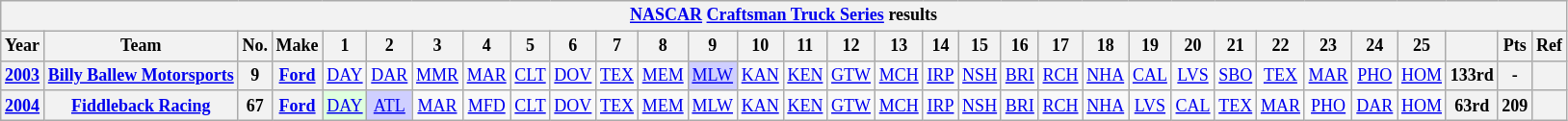<table class="wikitable" style="text-align:center; font-size:75%">
<tr>
<th colspan=45><a href='#'>NASCAR</a> <a href='#'>Craftsman Truck Series</a> results</th>
</tr>
<tr>
<th>Year</th>
<th>Team</th>
<th>No.</th>
<th>Make</th>
<th>1</th>
<th>2</th>
<th>3</th>
<th>4</th>
<th>5</th>
<th>6</th>
<th>7</th>
<th>8</th>
<th>9</th>
<th>10</th>
<th>11</th>
<th>12</th>
<th>13</th>
<th>14</th>
<th>15</th>
<th>16</th>
<th>17</th>
<th>18</th>
<th>19</th>
<th>20</th>
<th>21</th>
<th>22</th>
<th>23</th>
<th>24</th>
<th>25</th>
<th></th>
<th>Pts</th>
<th>Ref</th>
</tr>
<tr>
<th><a href='#'>2003</a></th>
<th><a href='#'>Billy Ballew Motorsports</a></th>
<th>9</th>
<th><a href='#'>Ford</a></th>
<td><a href='#'>DAY</a></td>
<td><a href='#'>DAR</a></td>
<td><a href='#'>MMR</a></td>
<td><a href='#'>MAR</a></td>
<td><a href='#'>CLT</a></td>
<td><a href='#'>DOV</a></td>
<td><a href='#'>TEX</a></td>
<td><a href='#'>MEM</a></td>
<td style="background:#CFCFFF;"><a href='#'>MLW</a><br></td>
<td><a href='#'>KAN</a></td>
<td><a href='#'>KEN</a></td>
<td><a href='#'>GTW</a></td>
<td><a href='#'>MCH</a></td>
<td><a href='#'>IRP</a></td>
<td><a href='#'>NSH</a></td>
<td><a href='#'>BRI</a></td>
<td><a href='#'>RCH</a></td>
<td><a href='#'>NHA</a></td>
<td><a href='#'>CAL</a></td>
<td><a href='#'>LVS</a></td>
<td><a href='#'>SBO</a></td>
<td><a href='#'>TEX</a></td>
<td><a href='#'>MAR</a></td>
<td><a href='#'>PHO</a></td>
<td><a href='#'>HOM</a></td>
<th>133rd</th>
<th>-</th>
<th></th>
</tr>
<tr>
<th><a href='#'>2004</a></th>
<th><a href='#'>Fiddleback Racing</a></th>
<th>67</th>
<th><a href='#'>Ford</a></th>
<td style="background:#DFFFDF;"><a href='#'>DAY</a><br></td>
<td style="background:#CFCFFF;"><a href='#'>ATL</a><br></td>
<td><a href='#'>MAR</a></td>
<td><a href='#'>MFD</a></td>
<td><a href='#'>CLT</a></td>
<td><a href='#'>DOV</a></td>
<td><a href='#'>TEX</a></td>
<td><a href='#'>MEM</a></td>
<td><a href='#'>MLW</a></td>
<td><a href='#'>KAN</a></td>
<td><a href='#'>KEN</a></td>
<td><a href='#'>GTW</a></td>
<td><a href='#'>MCH</a></td>
<td><a href='#'>IRP</a></td>
<td><a href='#'>NSH</a></td>
<td><a href='#'>BRI</a></td>
<td><a href='#'>RCH</a></td>
<td><a href='#'>NHA</a></td>
<td><a href='#'>LVS</a></td>
<td><a href='#'>CAL</a></td>
<td><a href='#'>TEX</a></td>
<td><a href='#'>MAR</a></td>
<td><a href='#'>PHO</a></td>
<td><a href='#'>DAR</a></td>
<td><a href='#'>HOM</a></td>
<th>63rd</th>
<th>209</th>
<th></th>
</tr>
</table>
